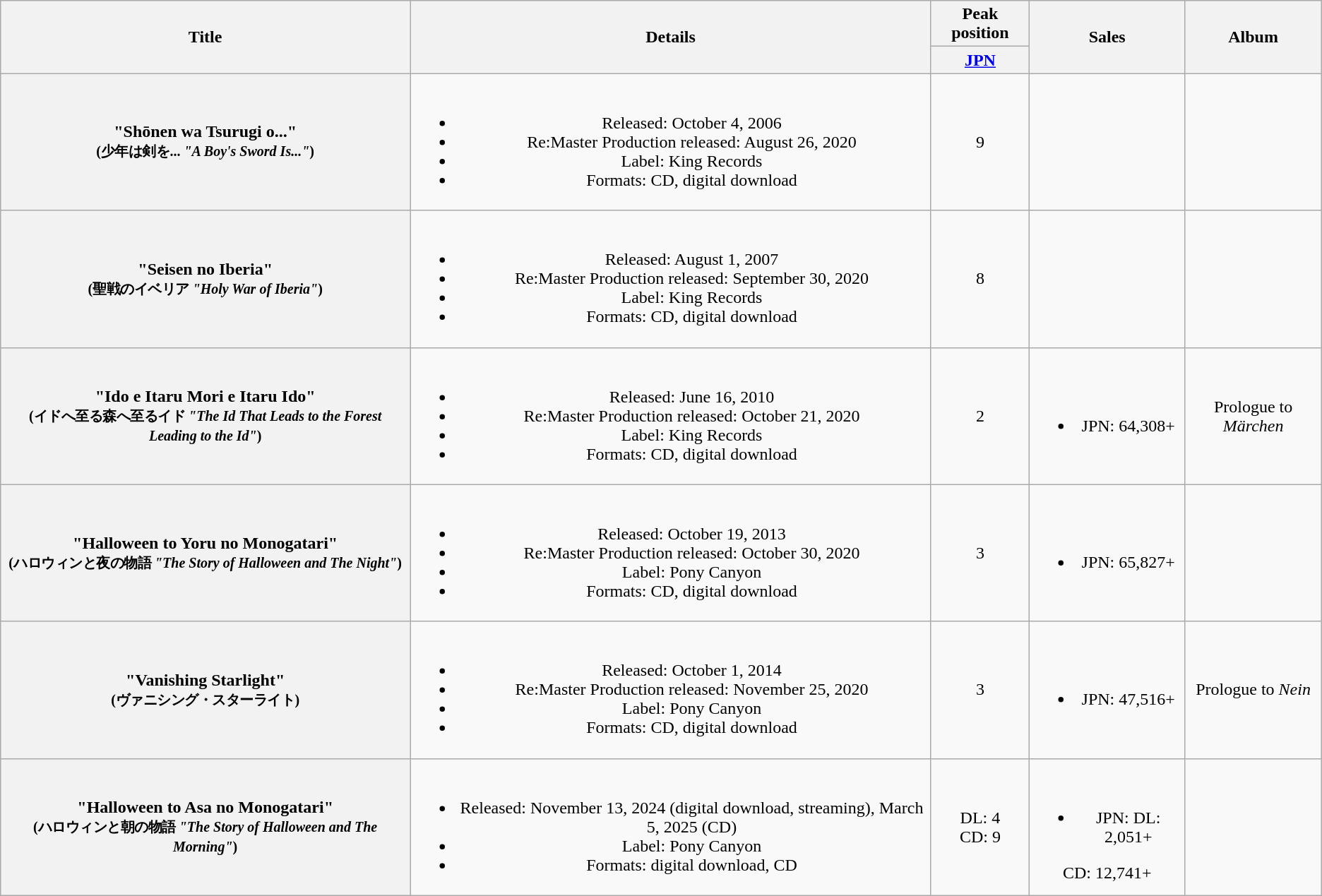<table class="wikitable plainrowheaders" style="text-align:center">
<tr>
<th scope="col" rowspan="2">Title</th>
<th scope="col" rowspan="2">Details</th>
<th scope="col" colspan="1">Peak position</th>
<th scope="col" rowspan="2">Sales</th>
<th scope="col" rowspan="2">Album</th>
</tr>
<tr>
<th scope="col"><a href='#'>JPN</a><br></th>
</tr>
<tr>
<th scope="row" align="left">"Shōnen wa Tsurugi o..."<br><small>(少年は剣を... <em>"A Boy's Sword Is..."</em>)</small></th>
<td><br><ul><li>Released: October 4, 2006</li><li>Re:Master Production released: August 26, 2020</li><li>Label: King Records</li><li>Formats: CD, digital download</li></ul></td>
<td>9</td>
<td></td>
<td></td>
</tr>
<tr>
<th scope="row" align="left">"Seisen no Iberia"<br><small>(聖戦のイベリア <em>"Holy War of Iberia"</em>)</small></th>
<td><br><ul><li>Released: August 1, 2007</li><li>Re:Master Production released: September 30, 2020</li><li>Label: King Records</li><li>Formats: CD, digital download</li></ul></td>
<td>8</td>
<td></td>
<td></td>
</tr>
<tr>
<th scope="row" align="left">"Ido e Itaru Mori e Itaru Ido"<br><small>(イドへ至る森へ至るイド <em>"The Id That Leads to the Forest Leading to the Id"</em>)</small></th>
<td><br><ul><li>Released: June 16, 2010</li><li>Re:Master Production released: October 21, 2020</li><li>Label: King Records</li><li>Formats: CD, digital download</li></ul></td>
<td>2</td>
<td><br><ul><li>JPN: 64,308+</li></ul></td>
<td>Prologue to <em>Märchen</em></td>
</tr>
<tr>
<th scope="row" align="left">"Halloween to Yoru no Monogatari"<br><small>(ハロウィンと夜の物語 <em>"The Story of Halloween and The Night"</em>)</small></th>
<td><br><ul><li>Released: October 19, 2013</li><li>Re:Master Production released: October 30, 2020</li><li>Label: Pony Canyon</li><li>Formats: CD, digital download</li></ul></td>
<td>3</td>
<td><br><ul><li>JPN: 65,827+</li></ul></td>
<td></td>
</tr>
<tr>
<th scope="row" align="left">"Vanishing Starlight"<br><small>(ヴァニシング・スターライト)</small></th>
<td><br><ul><li>Released: October 1, 2014</li><li>Re:Master Production released: November 25, 2020</li><li>Label: Pony Canyon</li><li>Formats: CD, digital download</li></ul></td>
<td>3</td>
<td><br><ul><li>JPN: 47,516+</li></ul></td>
<td>Prologue to <em>Nein</em></td>
</tr>
<tr>
<th scope="row" align="left">"Halloween to Asa no Monogatari"<br><small>(ハロウィンと朝の物語 <em>"The Story of Halloween and The Morning"</em>)</small></th>
<td><br><ul><li>Released: November 13, 2024 (digital download, streaming), March 5, 2025 (CD)</li><li>Label: Pony Canyon</li><li>Formats: digital download, CD</li></ul></td>
<td>DL: 4<br>CD: 9</td>
<td><br><ul><li>JPN: DL: 2,051+</li></ul>CD: 12,741+ </td>
<td></td>
</tr>
</table>
